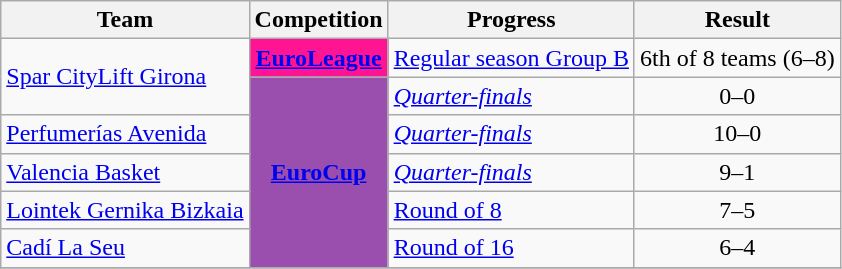<table class="wikitable sortable">
<tr>
<th>Team</th>
<th>Competition</th>
<th>Progress</th>
<th>Result</th>
</tr>
<tr>
<td rowspan="2"><a href='#'>Spar CityLift Girona</a></td>
<td style="background:#FF1493;color:white;text-align:center"><strong><a href='#'><span>EuroLeague</span></a></strong></td>
<td><a href='#'>Regular season Group B</a></td>
<td style="text-align:center">6th of 8 teams (6–8)</td>
</tr>
<tr>
<td rowspan="5" style="background-color:#9A4EAE;color:white;text-align:center"><strong><a href='#'><span>EuroCup</span></a></strong></td>
<td><em><a href='#'>Quarter-finals</a></em></td>
<td style="text-align:center">0–0</td>
</tr>
<tr>
<td><a href='#'>Perfumerías Avenida</a></td>
<td><em><a href='#'>Quarter-finals</a></em></td>
<td style="text-align:center">10–0</td>
</tr>
<tr>
<td><a href='#'>Valencia Basket</a></td>
<td><em><a href='#'>Quarter-finals</a></em></td>
<td style="text-align:center">9–1</td>
</tr>
<tr>
<td><a href='#'>Lointek Gernika Bizkaia</a></td>
<td><a href='#'>Round of 8</a></td>
<td style="text-align:center">7–5</td>
</tr>
<tr>
<td><a href='#'>Cadí La Seu</a></td>
<td><a href='#'>Round of 16</a></td>
<td style="text-align:center">6–4</td>
</tr>
<tr>
</tr>
</table>
